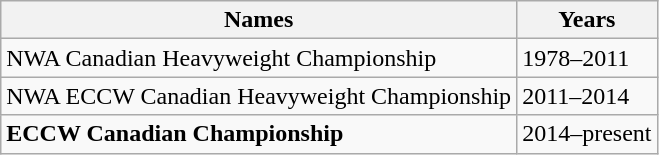<table class="wikitable">
<tr>
<th>Names</th>
<th>Years</th>
</tr>
<tr>
<td>NWA Canadian Heavyweight Championship</td>
<td>1978–2011</td>
</tr>
<tr>
<td>NWA ECCW Canadian Heavyweight Championship</td>
<td>2011–2014</td>
</tr>
<tr>
<td><strong>ECCW Canadian Championship</strong></td>
<td>2014–present</td>
</tr>
</table>
